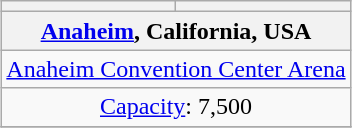<table class="wikitable" style="text-align:center; margin: 1em auto">
<tr>
<th></th>
<th></th>
</tr>
<tr>
<th colspan="2"><a href='#'>Anaheim</a>, California, USA</th>
</tr>
<tr>
<td colspan="2"><a href='#'>Anaheim Convention Center Arena</a></td>
</tr>
<tr>
<td colspan="2"><a href='#'>Capacity</a>: 7,500</td>
</tr>
<tr>
</tr>
</table>
